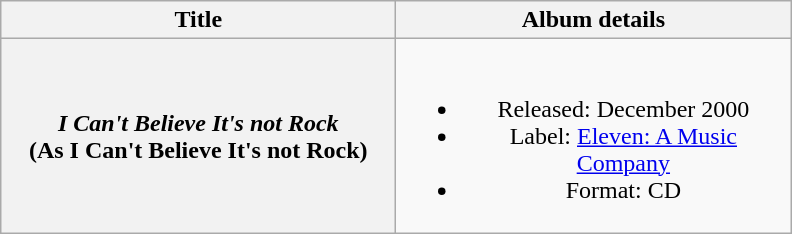<table class="wikitable plainrowheaders" style="text-align:center;" border="1">
<tr>
<th scope="col" rowspan="1" style="width:16em;">Title</th>
<th scope="col" rowspan="1" style="width:16em;">Album details</th>
</tr>
<tr>
<th scope="row"><em>I Can't Believe It's not Rock</em> <br> (As I Can't Believe It's not Rock)</th>
<td><br><ul><li>Released: December 2000</li><li>Label: <a href='#'>Eleven: A Music Company</a></li><li>Format: CD</li></ul></td>
</tr>
</table>
